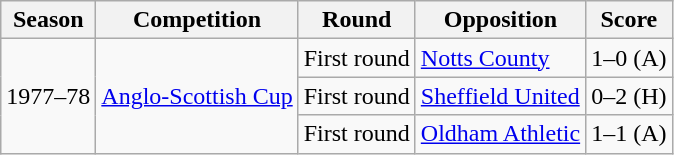<table class="wikitable">
<tr>
<th>Season</th>
<th>Competition</th>
<th>Round</th>
<th>Opposition</th>
<th>Score</th>
</tr>
<tr>
<td rowspan="3">1977–78</td>
<td rowspan="3"><a href='#'>Anglo-Scottish Cup</a></td>
<td>First round</td>
<td> <a href='#'>Notts County</a></td>
<td>1–0 (A)</td>
</tr>
<tr>
<td>First round</td>
<td> <a href='#'>Sheffield United</a></td>
<td>0–2 (H)</td>
</tr>
<tr>
<td>First round</td>
<td> <a href='#'>Oldham Athletic</a></td>
<td>1–1 (A)</td>
</tr>
</table>
